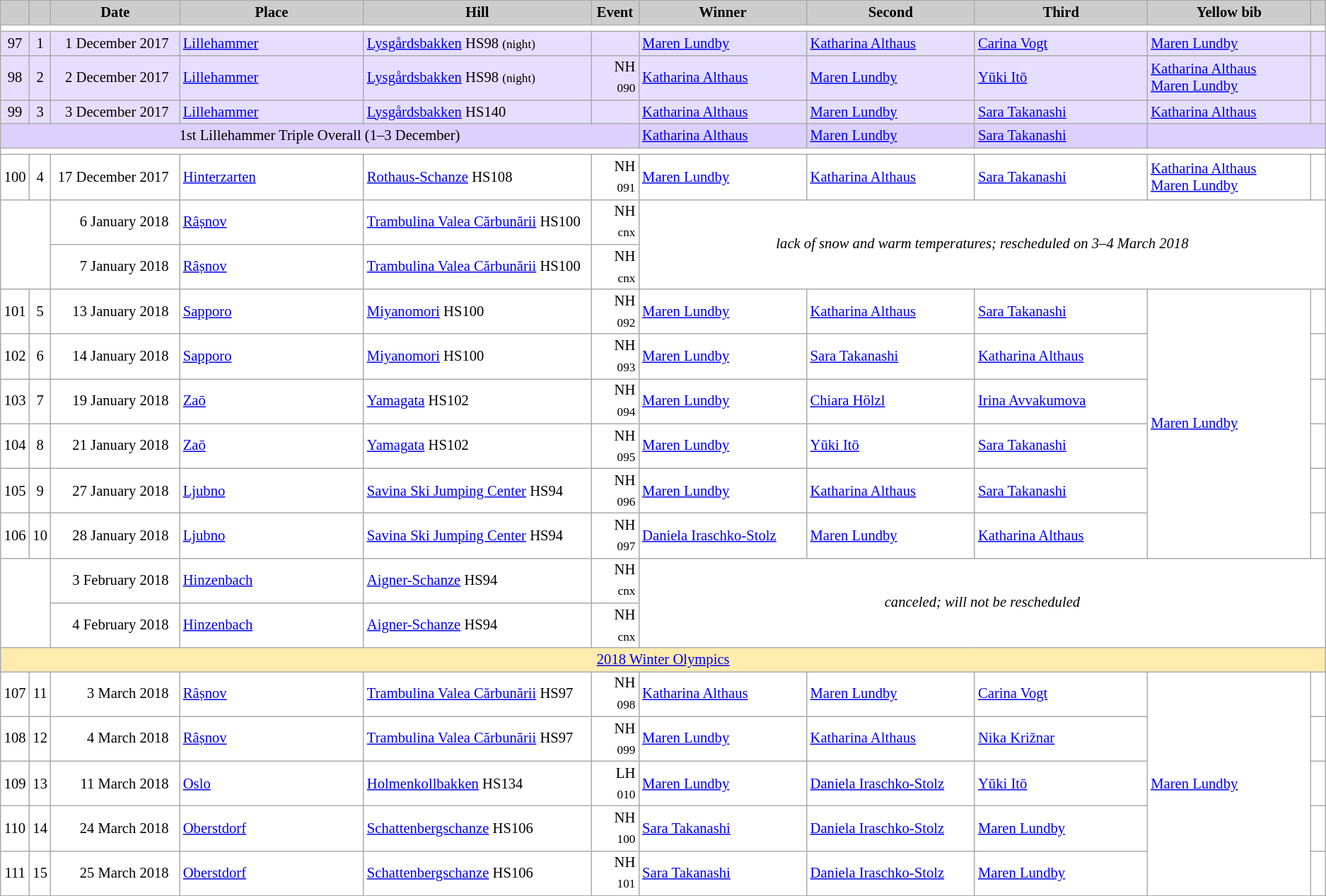<table class="wikitable plainrowheaders" style="background:#fff; font-size:86%; line-height:16px; border:grey solid 1px; border-collapse:collapse;">
<tr>
<th scope="col" style="background:#ccc; width=20 px;"></th>
<th scope="col" style="background:#ccc; width=30 px;"></th>
<th scope="col" style="background:#ccc; width:135px;">Date</th>
<th scope="col" style="background:#ccc; width:200px;">Place</th>
<th scope="col" style="background:#ccc; width:240px;">Hill</th>
<th scope="col" style="background:#ccc; width:40px;">Event</th>
<th scope="col" style="background:#ccc; width:185px;">Winner</th>
<th scope="col" style="background:#ccc; width:185px;">Second</th>
<th scope="col" style="background:#ccc; width:185px;">Third</th>
<th scope="col" style="background:#ccc; width:180px;">Yellow bib</th>
<th scope="col" style="background:#ccc; width:10px;"></th>
</tr>
<tr>
<td colspan=11></td>
</tr>
<tr bgcolor=#e6deff>
<td align=center>97</td>
<td align=center>1</td>
<td align=right>1 December 2017  </td>
<td> <a href='#'>Lillehammer</a></td>
<td><a href='#'>Lysgårdsbakken</a> HS98 <small>(night)</small></td>
<td align=right></td>
<td> <a href='#'>Maren Lundby</a></td>
<td> <a href='#'>Katharina Althaus</a></td>
<td> <a href='#'>Carina Vogt</a></td>
<td> <a href='#'>Maren Lundby</a></td>
<td></td>
</tr>
<tr bgcolor=#e6deff>
<td align=center>98</td>
<td align=center>2</td>
<td align=right>2 December 2017  </td>
<td> <a href='#'>Lillehammer</a></td>
<td><a href='#'>Lysgårdsbakken</a> HS98 <small>(night)</small></td>
<td align=right>NH <sub>090</sub></td>
<td> <a href='#'>Katharina Althaus</a></td>
<td> <a href='#'>Maren Lundby</a></td>
<td> <a href='#'>Yūki Itō</a></td>
<td> <a href='#'>Katharina Althaus</a><br> <a href='#'>Maren Lundby</a></td>
<td></td>
</tr>
<tr bgcolor=#e6deff>
<td align=center>99</td>
<td align=center>3</td>
<td align=right>3 December 2017  </td>
<td> <a href='#'>Lillehammer</a></td>
<td><a href='#'>Lysgårdsbakken</a> HS140</td>
<td align=right></td>
<td> <a href='#'>Katharina Althaus</a></td>
<td> <a href='#'>Maren Lundby</a></td>
<td> <a href='#'>Sara Takanashi</a></td>
<td> <a href='#'>Katharina Althaus</a></td>
<td></td>
</tr>
<tr bgcolor=#DCD0FF>
<td colspan=6 align=center>1st Lillehammer Triple Overall (1–3 December)</td>
<td> <a href='#'>Katharina Althaus</a></td>
<td> <a href='#'>Maren Lundby</a></td>
<td> <a href='#'>Sara Takanashi</a></td>
<td colspan=2></td>
</tr>
<tr>
<td colspan=11></td>
</tr>
<tr>
<td align=center>100</td>
<td align=center>4</td>
<td align=right>17 December 2017  </td>
<td> <a href='#'>Hinterzarten</a></td>
<td><a href='#'>Rothaus-Schanze</a> HS108</td>
<td align=right>NH <sub>091</sub></td>
<td> <a href='#'>Maren Lundby</a></td>
<td> <a href='#'>Katharina Althaus</a></td>
<td> <a href='#'>Sara Takanashi</a></td>
<td> <a href='#'>Katharina Althaus</a><br> <a href='#'>Maren Lundby</a></td>
<td></td>
</tr>
<tr>
<td rowspan=2 colspan=2></td>
<td align=right>6 January 2018  </td>
<td> <a href='#'>Râșnov</a></td>
<td><a href='#'>Trambulina Valea Cărbunării</a> HS100</td>
<td align=right>NH <sub>cnx</sub></td>
<td align=center colspan=5 rowspan=2><em>lack of snow and warm temperatures; rescheduled on 3–4 March 2018</em></td>
</tr>
<tr>
<td align=right>7 January 2018  </td>
<td> <a href='#'>Râșnov</a></td>
<td><a href='#'>Trambulina Valea Cărbunării</a> HS100</td>
<td align=right>NH <sub>cnx</sub></td>
</tr>
<tr>
<td align=center>101</td>
<td align=center>5</td>
<td align=right>13 January 2018  </td>
<td> <a href='#'>Sapporo</a></td>
<td><a href='#'>Miyanomori</a> HS100</td>
<td align=right>NH <sub>092</sub></td>
<td> <a href='#'>Maren Lundby</a></td>
<td> <a href='#'>Katharina Althaus</a></td>
<td> <a href='#'>Sara Takanashi</a></td>
<td rowspan=6> <a href='#'>Maren Lundby</a></td>
<td></td>
</tr>
<tr>
<td align=center>102</td>
<td align=center>6</td>
<td align=right>14 January 2018  </td>
<td> <a href='#'>Sapporo</a></td>
<td><a href='#'>Miyanomori</a> HS100</td>
<td align=right>NH <sub>093</sub></td>
<td> <a href='#'>Maren Lundby</a></td>
<td> <a href='#'>Sara Takanashi</a></td>
<td> <a href='#'>Katharina Althaus</a></td>
<td></td>
</tr>
<tr>
<td align=center>103</td>
<td align=center>7</td>
<td align=right>19 January 2018  </td>
<td> <a href='#'>Zaō</a></td>
<td><a href='#'>Yamagata</a> HS102</td>
<td align=right>NH <sub>094</sub></td>
<td> <a href='#'>Maren Lundby</a></td>
<td> <a href='#'>Chiara Hölzl</a></td>
<td> <a href='#'>Irina Avvakumova</a></td>
<td></td>
</tr>
<tr>
<td align=center>104</td>
<td align=center>8</td>
<td align=right>21 January 2018  </td>
<td> <a href='#'>Zaō</a></td>
<td><a href='#'>Yamagata</a> HS102</td>
<td align=right>NH <sub>095</sub></td>
<td> <a href='#'>Maren Lundby</a></td>
<td> <a href='#'>Yūki Itō</a></td>
<td> <a href='#'>Sara Takanashi</a></td>
<td></td>
</tr>
<tr>
<td align=center>105</td>
<td align=center>9</td>
<td align=right>27 January 2018  </td>
<td> <a href='#'>Ljubno</a></td>
<td><a href='#'>Savina Ski Jumping Center</a> HS94</td>
<td align=right>NH <sub>096</sub></td>
<td> <a href='#'>Maren Lundby</a></td>
<td> <a href='#'>Katharina Althaus</a></td>
<td> <a href='#'>Sara Takanashi</a></td>
<td></td>
</tr>
<tr>
<td align=center>106</td>
<td align=center>10</td>
<td align=right>28 January 2018  </td>
<td> <a href='#'>Ljubno</a></td>
<td><a href='#'>Savina Ski Jumping Center</a> HS94</td>
<td align=right>NH <sub>097</sub></td>
<td> <a href='#'>Daniela Iraschko-Stolz</a></td>
<td> <a href='#'>Maren Lundby</a></td>
<td> <a href='#'>Katharina Althaus</a></td>
<td></td>
</tr>
<tr>
<td colspan=2 rowspan=2></td>
<td align=right>3 February 2018  </td>
<td> <a href='#'>Hinzenbach</a></td>
<td><a href='#'>Aigner-Schanze</a> HS94</td>
<td align=right>NH <sub>cnx</sub></td>
<td align=center colspan=5 rowspan=2><em>canceled; will not be rescheduled</em></td>
</tr>
<tr>
<td align=right>4 February 2018  </td>
<td> <a href='#'>Hinzenbach</a></td>
<td><a href='#'>Aigner-Schanze</a> HS94</td>
<td align=right>NH <sub>cnx</sub></td>
</tr>
<tr style="background:#FFEBAD">
<td colspan=11 align=center><a href='#'>2018 Winter Olympics</a></td>
</tr>
<tr>
<td align=center>107</td>
<td align=center>11</td>
<td align=right><small></small> 3 March 2018  </td>
<td> <a href='#'>Râșnov</a></td>
<td><a href='#'>Trambulina Valea Cărbunării</a> HS97</td>
<td align=right>NH <sub>098</sub></td>
<td> <a href='#'>Katharina Althaus</a></td>
<td> <a href='#'>Maren Lundby</a></td>
<td> <a href='#'>Carina Vogt</a></td>
<td rowspan=5> <a href='#'>Maren Lundby</a></td>
<td></td>
</tr>
<tr>
<td align=center>108</td>
<td align=center>12</td>
<td align=right>4 March 2018  </td>
<td> <a href='#'>Râșnov</a></td>
<td><a href='#'>Trambulina Valea Cărbunării</a> HS97</td>
<td align=right>NH <sub>099</sub></td>
<td> <a href='#'>Maren Lundby</a></td>
<td> <a href='#'>Katharina Althaus</a></td>
<td> <a href='#'>Nika Križnar</a></td>
<td></td>
</tr>
<tr>
<td align=center>109</td>
<td align=center>13</td>
<td align=right>11 March 2018  </td>
<td> <a href='#'>Oslo</a></td>
<td><a href='#'>Holmenkollbakken</a> HS134</td>
<td align=right>LH <sub>010</sub></td>
<td> <a href='#'>Maren Lundby</a></td>
<td> <a href='#'>Daniela Iraschko-Stolz</a></td>
<td> <a href='#'>Yūki Itō</a></td>
<td></td>
</tr>
<tr>
<td align=center>110</td>
<td align=center>14</td>
<td align=right>24 March 2018  </td>
<td> <a href='#'>Oberstdorf</a></td>
<td><a href='#'>Schattenbergschanze</a> HS106</td>
<td align=right>NH <sub>100</sub></td>
<td> <a href='#'>Sara Takanashi</a></td>
<td> <a href='#'>Daniela Iraschko-Stolz</a></td>
<td> <a href='#'>Maren Lundby</a></td>
<td></td>
</tr>
<tr>
<td align=center>111</td>
<td align=center>15</td>
<td align=right>25 March 2018  </td>
<td> <a href='#'>Oberstdorf</a></td>
<td><a href='#'>Schattenbergschanze</a> HS106</td>
<td align=right>NH <sub>101</sub></td>
<td> <a href='#'>Sara Takanashi</a></td>
<td> <a href='#'>Daniela Iraschko-Stolz</a></td>
<td> <a href='#'>Maren Lundby</a></td>
<td></td>
</tr>
</table>
